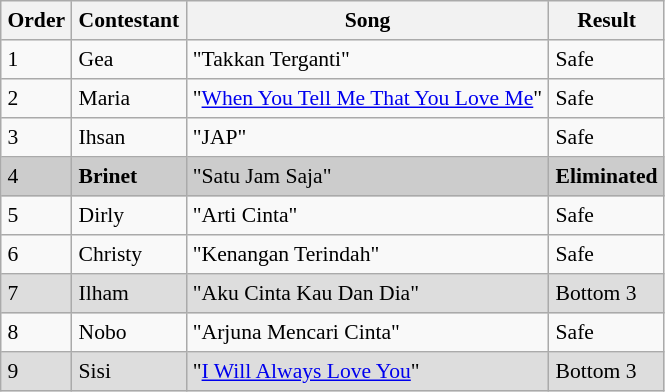<table border="8" cellpadding="4" cellspacing="0" style="margin:  1em 1em 1em 0; background: #f9f9f9; border: 1px #aaa  solid; border-collapse: collapse; font-size: 90%;">
<tr style="background:#f2f2f2;">
<th>Order</th>
<th>Contestant</th>
<th>Song </th>
<th>Result</th>
</tr>
<tr>
<td>1</td>
<td>Gea</td>
<td>"Takkan Terganti"</td>
<td>Safe</td>
</tr>
<tr>
<td>2</td>
<td>Maria</td>
<td>"<a href='#'>When You Tell Me That You Love Me</a>" </td>
<td>Safe</td>
</tr>
<tr>
<td>3</td>
<td>Ihsan</td>
<td>"JAP" </td>
<td>Safe</td>
</tr>
<tr style="background:#ccc;">
<td>4</td>
<td><strong>Brinet</strong></td>
<td>"Satu Jam Saja" </td>
<td><strong>Eliminated</strong></td>
</tr>
<tr>
<td>5</td>
<td>Dirly</td>
<td>"Arti Cinta" </td>
<td>Safe</td>
</tr>
<tr>
<td>6</td>
<td>Christy</td>
<td>"Kenangan Terindah" </td>
<td>Safe</td>
</tr>
<tr style="background:#ddd;">
<td>7</td>
<td>Ilham</td>
<td>"Aku Cinta Kau Dan Dia"</td>
<td>Bottom 3</td>
</tr>
<tr>
<td>8</td>
<td>Nobo</td>
<td>"Arjuna Mencari Cinta"</td>
<td>Safe</td>
</tr>
<tr style="background:#ddd;">
<td>9</td>
<td>Sisi</td>
<td>"<a href='#'>I Will Always Love You</a>"</td>
<td>Bottom 3</td>
</tr>
</table>
